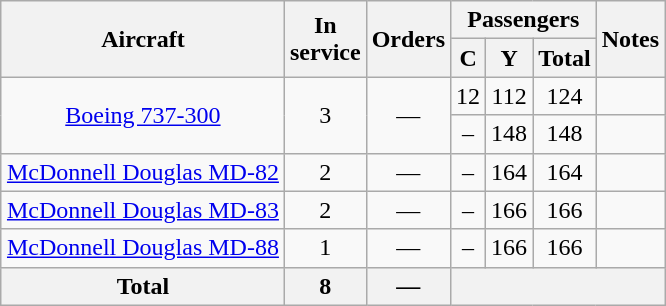<table class="wikitable" style="margin:0.5em auto; text-align:center">
<tr>
<th rowspan=2>Aircraft</th>
<th rowspan=2>In <br> service</th>
<th rowspan=2>Orders</th>
<th colspan=3>Passengers</th>
<th rowspan=2>Notes</th>
</tr>
<tr>
<th><abbr>C</abbr></th>
<th><abbr>Y</abbr></th>
<th>Total</th>
</tr>
<tr>
<td rowspan=2><a href='#'>Boeing 737-300</a></td>
<td rowspan=2>3</td>
<td rowspan=2>—</td>
<td>12</td>
<td>112</td>
<td>124</td>
<td></td>
</tr>
<tr>
<td>–</td>
<td>148</td>
<td>148</td>
<td></td>
</tr>
<tr>
<td><a href='#'>McDonnell Douglas MD-82</a></td>
<td>2</td>
<td>—</td>
<td>–</td>
<td>164</td>
<td>164</td>
<td></td>
</tr>
<tr>
<td><a href='#'>McDonnell Douglas MD-83</a></td>
<td>2</td>
<td>—</td>
<td>–</td>
<td>166</td>
<td>166</td>
<td></td>
</tr>
<tr>
<td><a href='#'>McDonnell Douglas MD-88</a></td>
<td>1</td>
<td>—</td>
<td>–</td>
<td>166</td>
<td>166</td>
<td></td>
</tr>
<tr>
<th>Total</th>
<th>8</th>
<th>—</th>
<th colspan=6></th>
</tr>
</table>
